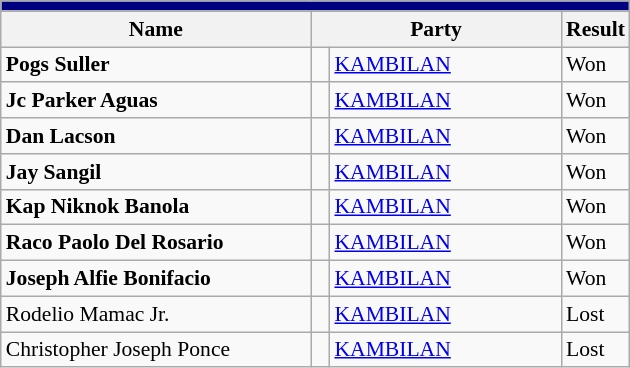<table class="wikitable" style="font-size:90%">
<tr>
<td colspan="4" bgcolor="000080"></td>
</tr>
<tr>
<th width="200px">Name</th>
<th colspan="2" width="160px">Party</th>
<th>Result</th>
</tr>
<tr>
<td><strong>Pogs Suller</strong></td>
<td style:"background-color=#ffffff"></td>
<td><a href='#'>KAMBILAN</a></td>
<td>Won</td>
</tr>
<tr>
<td><strong>Jc Parker Aguas</strong></td>
<td style:"background-color=#ffffff"></td>
<td><a href='#'>KAMBILAN</a></td>
<td>Won</td>
</tr>
<tr>
<td><strong>Dan Lacson</strong></td>
<td style:"background-color=#ffffff"></td>
<td><a href='#'>KAMBILAN</a></td>
<td>Won</td>
</tr>
<tr>
<td><strong>Jay Sangil</strong></td>
<td style:"background-color=#ffffff"></td>
<td><a href='#'>KAMBILAN</a></td>
<td>Won</td>
</tr>
<tr>
<td><strong>Kap Niknok Banola</strong></td>
<td style:"background-color=#ffffff"></td>
<td><a href='#'>KAMBILAN</a></td>
<td>Won</td>
</tr>
<tr>
<td><strong>Raco Paolo Del Rosario</strong></td>
<td style:"background-color=#ffffff"></td>
<td><a href='#'>KAMBILAN</a></td>
<td>Won</td>
</tr>
<tr>
<td><strong>Joseph Alfie Bonifacio</strong></td>
<td style:"background-color=#ffffff"></td>
<td><a href='#'>KAMBILAN</a></td>
<td>Won</td>
</tr>
<tr>
<td>Rodelio Mamac Jr.</td>
<td style:"background-color=#ffffff"></td>
<td><a href='#'>KAMBILAN</a></td>
<td>Lost</td>
</tr>
<tr>
<td>Christopher Joseph Ponce</td>
<td style:"background-color=#ffffff"></td>
<td><a href='#'>KAMBILAN</a></td>
<td>Lost</td>
</tr>
</table>
